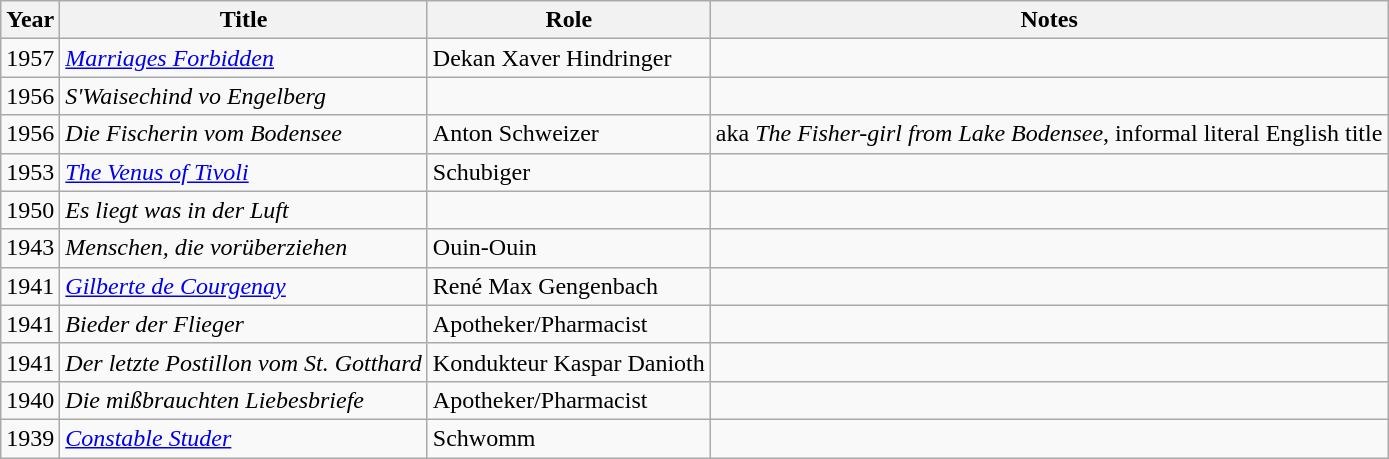<table class="wikitable sortable">
<tr>
<th>Year</th>
<th>Title</th>
<th>Role</th>
<th class="unsortable">Notes</th>
</tr>
<tr>
<td>1957</td>
<td><em><a href='#'>Marriages Forbidden</a></em></td>
<td>Dekan Xaver Hindringer</td>
<td></td>
</tr>
<tr>
<td>1956</td>
<td><em>S'Waisechind vo Engelberg</em></td>
<td></td>
<td></td>
</tr>
<tr>
<td>1956</td>
<td><em>Die Fischerin vom Bodensee</em></td>
<td>Anton Schweizer</td>
<td>aka <em>The Fisher-girl from Lake Bodensee</em>, informal literal English title</td>
</tr>
<tr>
<td>1953</td>
<td><em><a href='#'>The Venus of Tivoli</a></em></td>
<td>Schubiger</td>
<td></td>
</tr>
<tr>
<td>1950</td>
<td><em>Es liegt was in der Luft</em></td>
<td></td>
<td></td>
</tr>
<tr>
<td>1943</td>
<td><em>Menschen, die vorüberziehen</em></td>
<td>Ouin-Ouin</td>
<td></td>
</tr>
<tr>
<td>1941</td>
<td><em><a href='#'>Gilberte de Courgenay</a></em></td>
<td>René Max Gengenbach</td>
<td></td>
</tr>
<tr>
<td>1941</td>
<td><em>Bieder der Flieger</em></td>
<td>Apotheker/Pharmacist</td>
<td></td>
</tr>
<tr>
<td>1941</td>
<td><em>Der letzte Postillon vom St. Gotthard</em></td>
<td>Kondukteur Kaspar Danioth</td>
<td></td>
</tr>
<tr>
<td>1940</td>
<td><em>Die mißbrauchten Liebesbriefe</em></td>
<td>Apotheker/Pharmacist</td>
<td></td>
</tr>
<tr>
<td>1939</td>
<td><em><a href='#'>Constable Studer  </a></em></td>
<td>Schwomm</td>
<td></td>
</tr>
</table>
